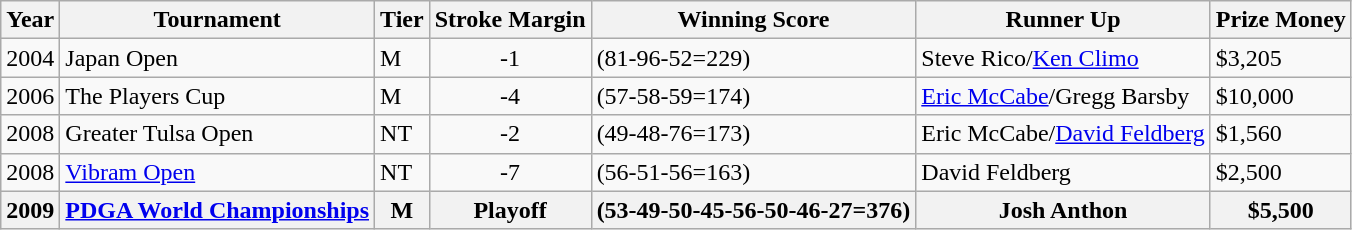<table class ="wikitable">
<tr>
<th>Year</th>
<th>Tournament</th>
<th>Tier</th>
<th>Stroke Margin</th>
<th>Winning Score</th>
<th>Runner Up</th>
<th>Prize Money</th>
</tr>
<tr>
<td>2004</td>
<td>Japan Open</td>
<td>M</td>
<td align="center">-1</td>
<td>(81-96-52=229)</td>
<td>Steve Rico/<a href='#'>Ken Climo</a></td>
<td>$3,205</td>
</tr>
<tr>
<td>2006</td>
<td>The Players Cup</td>
<td>M</td>
<td align="center">-4</td>
<td>(57-58-59=174)</td>
<td><a href='#'>Eric McCabe</a>/Gregg Barsby</td>
<td>$10,000</td>
</tr>
<tr>
<td>2008</td>
<td>Greater Tulsa Open</td>
<td>NT</td>
<td align="center">-2</td>
<td>(49-48-76=173)</td>
<td>Eric McCabe/<a href='#'>David Feldberg</a></td>
<td>$1,560</td>
</tr>
<tr>
<td>2008</td>
<td><a href='#'> Vibram Open</a></td>
<td>NT</td>
<td align="center">-7</td>
<td>(56-51-56=163)</td>
<td>David Feldberg</td>
<td>$2,500</td>
</tr>
<tr>
<th>2009</th>
<th><a href='#'>PDGA World Championships</a></th>
<th>M</th>
<th align="center">Playoff</th>
<th>(53-49-50-45-56-50-46-27=376)</th>
<th>Josh Anthon</th>
<th>$5,500</th>
</tr>
</table>
